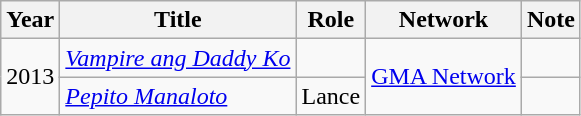<table class="wikitable">
<tr>
<th>Year</th>
<th>Title</th>
<th>Role</th>
<th>Network</th>
<th>Note</th>
</tr>
<tr>
<td rowspan="2">2013</td>
<td><em><a href='#'>Vampire ang Daddy Ko</a></em></td>
<td></td>
<td rowspan="2"><a href='#'>GMA Network</a></td>
<td></td>
</tr>
<tr>
<td><em><a href='#'>Pepito Manaloto</a></em></td>
<td>Lance</td>
<td></td>
</tr>
</table>
